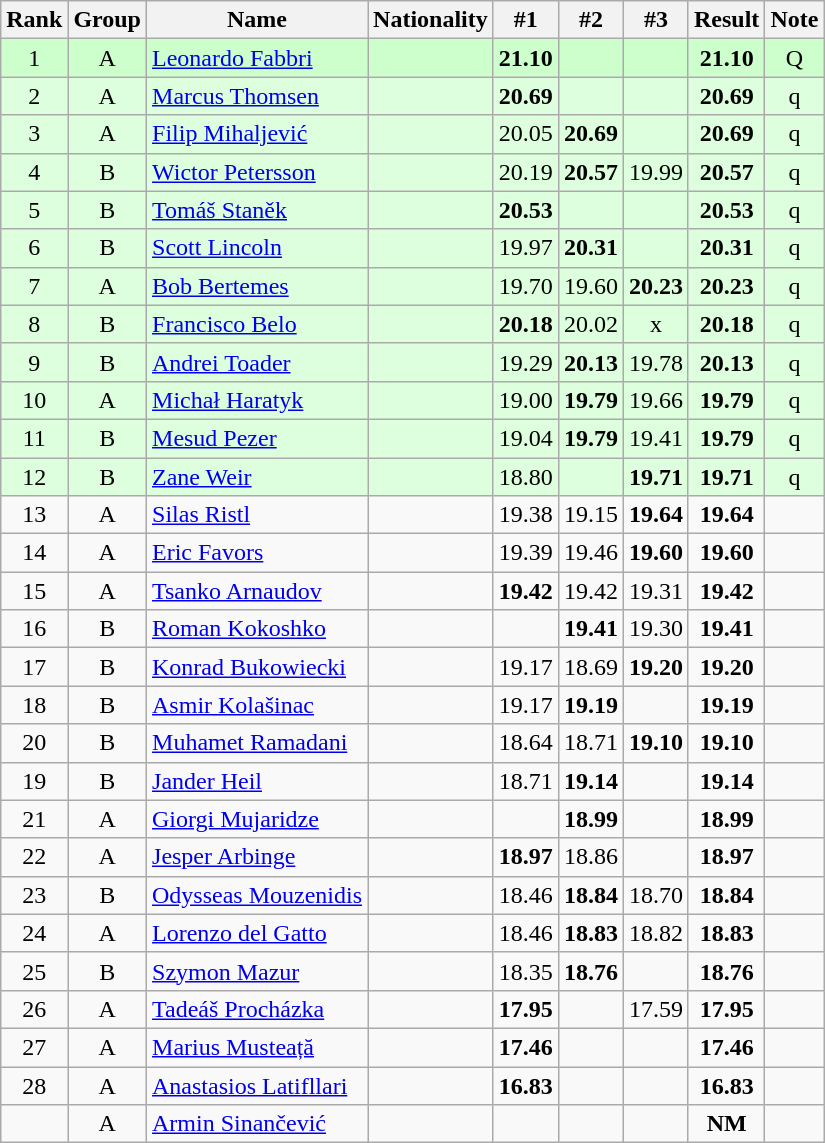<table class="wikitable sortable" style="text-align:center">
<tr>
<th>Rank</th>
<th>Group</th>
<th>Name</th>
<th>Nationality</th>
<th>#1</th>
<th>#2</th>
<th>#3</th>
<th>Result</th>
<th>Note</th>
</tr>
<tr bgcolor=ccffcc>
<td>1</td>
<td>A</td>
<td align=left><a href='#'>Leonardo Fabbri</a></td>
<td align=left></td>
<td><strong>21.10</strong></td>
<td></td>
<td></td>
<td><strong>21.10</strong></td>
<td>Q</td>
</tr>
<tr bgcolor=ddffdd>
<td>2</td>
<td>A</td>
<td align=left><a href='#'>Marcus Thomsen</a></td>
<td align=left></td>
<td><strong>20.69</strong></td>
<td></td>
<td></td>
<td><strong>20.69</strong></td>
<td>q</td>
</tr>
<tr bgcolor=ddffdd>
<td>3</td>
<td>A</td>
<td align=left><a href='#'>Filip Mihaljević</a></td>
<td align=left></td>
<td>20.05</td>
<td><strong>20.69</strong></td>
<td></td>
<td><strong>20.69</strong></td>
<td>q</td>
</tr>
<tr bgcolor=ddffdd>
<td>4</td>
<td>B</td>
<td align=left><a href='#'>Wictor Petersson</a></td>
<td align=left></td>
<td>20.19</td>
<td><strong>20.57</strong></td>
<td>19.99</td>
<td><strong>20.57</strong></td>
<td>q</td>
</tr>
<tr bgcolor=ddffdd>
<td>5</td>
<td>B</td>
<td align=left><a href='#'>Tomáš Staněk</a></td>
<td align=left></td>
<td><strong>20.53</strong></td>
<td></td>
<td></td>
<td><strong>20.53</strong></td>
<td>q</td>
</tr>
<tr bgcolor=ddffdd>
<td>6</td>
<td>B</td>
<td align=left><a href='#'>Scott Lincoln</a></td>
<td align=left></td>
<td>19.97</td>
<td><strong>20.31</strong></td>
<td></td>
<td><strong>20.31</strong></td>
<td>q</td>
</tr>
<tr bgcolor=ddffdd>
<td>7</td>
<td>A</td>
<td align=left><a href='#'>Bob Bertemes</a></td>
<td align=left></td>
<td>19.70</td>
<td>19.60</td>
<td><strong>20.23</strong></td>
<td><strong>20.23</strong></td>
<td>q</td>
</tr>
<tr bgcolor=ddffdd>
<td>8</td>
<td>B</td>
<td align=left><a href='#'>Francisco Belo</a></td>
<td align=left></td>
<td><strong>20.18</strong></td>
<td>20.02</td>
<td>x</td>
<td><strong>20.18</strong></td>
<td>q</td>
</tr>
<tr bgcolor=ddffdd>
<td>9</td>
<td>B</td>
<td align=left><a href='#'>Andrei Toader</a></td>
<td align=left></td>
<td>19.29</td>
<td><strong>20.13</strong></td>
<td>19.78</td>
<td><strong>20.13</strong></td>
<td>q</td>
</tr>
<tr bgcolor=ddffdd>
<td>10</td>
<td>A</td>
<td align=left><a href='#'>Michał Haratyk</a></td>
<td align=left></td>
<td>19.00</td>
<td><strong>19.79</strong></td>
<td>19.66</td>
<td><strong>19.79</strong></td>
<td>q</td>
</tr>
<tr bgcolor=ddffdd>
<td>11</td>
<td>B</td>
<td align=left><a href='#'>Mesud Pezer</a></td>
<td align=left></td>
<td>19.04</td>
<td><strong>19.79</strong></td>
<td>19.41</td>
<td><strong>19.79</strong></td>
<td>q</td>
</tr>
<tr bgcolor=ddffdd>
<td>12</td>
<td>B</td>
<td align=left><a href='#'>Zane Weir</a></td>
<td align=left></td>
<td>18.80</td>
<td></td>
<td><strong>19.71</strong></td>
<td><strong>19.71</strong></td>
<td>q</td>
</tr>
<tr>
<td>13</td>
<td>A</td>
<td align=left><a href='#'>Silas Ristl</a></td>
<td align=left></td>
<td>19.38</td>
<td>19.15</td>
<td><strong>19.64</strong></td>
<td><strong>19.64</strong></td>
<td></td>
</tr>
<tr>
<td>14</td>
<td>A</td>
<td align=left><a href='#'>Eric Favors</a></td>
<td align=left></td>
<td>19.39</td>
<td>19.46</td>
<td><strong>19.60</strong></td>
<td><strong>19.60</strong></td>
<td></td>
</tr>
<tr>
<td>15</td>
<td>A</td>
<td align=left><a href='#'>Tsanko Arnaudov</a></td>
<td align=left></td>
<td><strong>19.42</strong></td>
<td>19.42</td>
<td>19.31</td>
<td><strong>19.42</strong></td>
<td></td>
</tr>
<tr>
<td>16</td>
<td>B</td>
<td align=left><a href='#'>Roman Kokoshko</a></td>
<td align=left></td>
<td></td>
<td><strong>19.41</strong></td>
<td>19.30</td>
<td><strong>19.41</strong></td>
<td></td>
</tr>
<tr>
<td>17</td>
<td>B</td>
<td align=left><a href='#'>Konrad Bukowiecki</a></td>
<td align=left></td>
<td>19.17</td>
<td>18.69</td>
<td><strong>19.20</strong></td>
<td><strong>19.20</strong></td>
<td></td>
</tr>
<tr>
<td>18</td>
<td>B</td>
<td align=left><a href='#'>Asmir Kolašinac</a></td>
<td align=left></td>
<td>19.17</td>
<td><strong>19.19</strong></td>
<td></td>
<td><strong>19.19</strong></td>
<td></td>
</tr>
<tr>
<td>20</td>
<td>B</td>
<td align=left><a href='#'>Muhamet Ramadani</a></td>
<td align=left></td>
<td>18.64</td>
<td>18.71</td>
<td><strong>19.10</strong></td>
<td><strong>19.10</strong></td>
<td></td>
</tr>
<tr>
<td>19</td>
<td>B</td>
<td align=left><a href='#'>Jander Heil</a></td>
<td align=left></td>
<td>18.71</td>
<td><strong>19.14</strong></td>
<td></td>
<td><strong>19.14</strong></td>
<td></td>
</tr>
<tr>
<td>21</td>
<td>A</td>
<td align=left><a href='#'>Giorgi Mujaridze</a></td>
<td align=left></td>
<td></td>
<td><strong>18.99</strong></td>
<td></td>
<td><strong>18.99</strong></td>
<td></td>
</tr>
<tr>
<td>22</td>
<td>A</td>
<td align=left><a href='#'>Jesper Arbinge</a></td>
<td align=left></td>
<td><strong>18.97</strong></td>
<td>18.86</td>
<td></td>
<td><strong>18.97</strong></td>
<td></td>
</tr>
<tr>
<td>23</td>
<td>B</td>
<td align=left><a href='#'>Odysseas Mouzenidis</a></td>
<td align=left></td>
<td>18.46</td>
<td><strong>18.84</strong></td>
<td>18.70</td>
<td><strong>18.84</strong></td>
<td></td>
</tr>
<tr>
<td>24</td>
<td>A</td>
<td align=left><a href='#'>Lorenzo del Gatto</a></td>
<td align=left></td>
<td>18.46</td>
<td><strong>18.83</strong></td>
<td>18.82</td>
<td><strong>18.83</strong></td>
<td></td>
</tr>
<tr>
<td>25</td>
<td>B</td>
<td align=left><a href='#'>Szymon Mazur</a></td>
<td align=left></td>
<td>18.35</td>
<td><strong>18.76</strong></td>
<td></td>
<td><strong>18.76</strong></td>
<td></td>
</tr>
<tr>
<td>26</td>
<td>A</td>
<td align=left><a href='#'>Tadeáš Procházka</a></td>
<td align=left></td>
<td><strong>17.95</strong></td>
<td></td>
<td>17.59</td>
<td><strong>17.95</strong></td>
<td></td>
</tr>
<tr>
<td>27</td>
<td>A</td>
<td align=left><a href='#'>Marius Musteață</a></td>
<td align=left></td>
<td><strong>17.46</strong></td>
<td></td>
<td></td>
<td><strong>17.46</strong></td>
<td></td>
</tr>
<tr>
<td>28</td>
<td>A</td>
<td align=left><a href='#'>Anastasios Latifllari</a></td>
<td align=left></td>
<td><strong>16.83</strong></td>
<td></td>
<td></td>
<td><strong>16.83</strong></td>
<td></td>
</tr>
<tr>
<td></td>
<td>A</td>
<td align=left><a href='#'>Armin Sinančević</a></td>
<td align=left></td>
<td></td>
<td></td>
<td></td>
<td><strong>NM</strong></td>
<td></td>
</tr>
</table>
